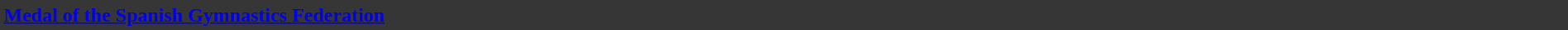<table style="width:100%; background:#363636; color:white;">
<tr>
<td><strong><a href='#'>Medal of the Spanish Gymnastics Federation</a></strong></td>
</tr>
</table>
